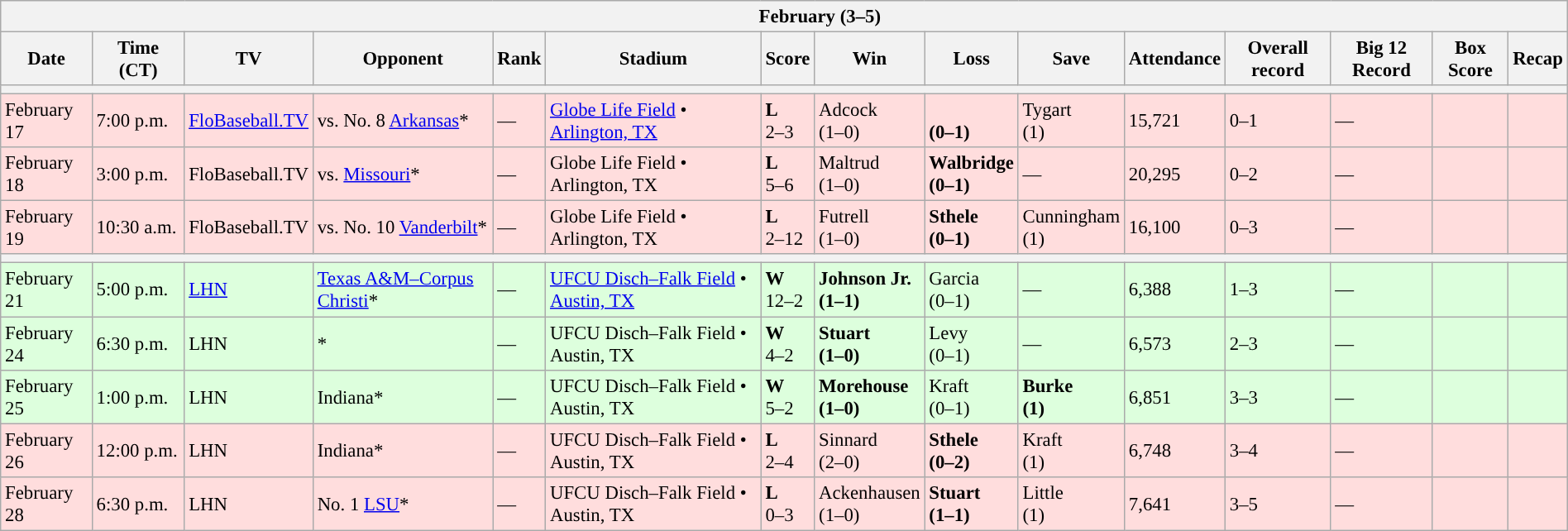<table class="wikitable collapsible collapsed" style="margin:auto; font-size:95%; width:100%">
<tr>
<th colspan=15 style="padding-left:4em;">February (3–5)</th>
</tr>
<tr>
<th>Date</th>
<th>Time (CT)</th>
<th>TV</th>
<th>Opponent</th>
<th>Rank</th>
<th>Stadium</th>
<th>Score</th>
<th>Win</th>
<th>Loss</th>
<th>Save</th>
<th>Attendance</th>
<th>Overall record</th>
<th>Big 12 Record</th>
<th>Box Score</th>
<th>Recap</th>
</tr>
<tr>
<th colspan=15></th>
</tr>
<tr bgcolor=ffdddd>
<td>February 17</td>
<td>7:00 p.m.</td>
<td><a href='#'>FloBaseball.TV</a></td>
<td>vs. No. 8 <a href='#'>Arkansas</a>*</td>
<td>—</td>
<td><a href='#'>Globe Life Field</a> • <a href='#'>Arlington, TX</a></td>
<td><strong>L</strong><br>2–3</td>
<td>Adcock<br>(1–0)</td>
<td><strong><br>(0–1)</strong></td>
<td>Tygart<br>(1)</td>
<td>15,721</td>
<td>0–1</td>
<td>—</td>
<td></td>
<td></td>
</tr>
<tr bgcolor=ffdddd>
<td>February 18</td>
<td>3:00 p.m.</td>
<td>FloBaseball.TV</td>
<td>vs. <a href='#'>Missouri</a>*</td>
<td>—</td>
<td>Globe Life Field • Arlington, TX</td>
<td><strong>L</strong><br>5–6</td>
<td>Maltrud<br>(1–0)</td>
<td><strong>Walbridge<br>(0–1)</strong></td>
<td>—</td>
<td>20,295</td>
<td>0–2</td>
<td>—</td>
<td></td>
<td></td>
</tr>
<tr bgcolor=ffdddd>
<td>February 19</td>
<td>10:30 a.m.</td>
<td>FloBaseball.TV</td>
<td>vs. No. 10 <a href='#'>Vanderbilt</a>*</td>
<td>—</td>
<td>Globe Life Field • Arlington, TX</td>
<td><strong>L</strong><br>2–12</td>
<td>Futrell<br>(1–0)</td>
<td><strong>Sthele<br>(0–1)</strong></td>
<td>Cunningham<br>(1)</td>
<td>16,100</td>
<td>0–3</td>
<td>—</td>
<td></td>
<td></td>
</tr>
<tr>
<th colspan=15></th>
</tr>
<tr bgcolor=ddffdd>
<td>February 21</td>
<td>5:00 p.m.</td>
<td><a href='#'>LHN</a></td>
<td><a href='#'>Texas A&M–Corpus Christi</a>*</td>
<td>—</td>
<td><a href='#'>UFCU Disch–Falk Field</a> • <a href='#'>Austin, TX</a></td>
<td><strong>W</strong><br>12–2</td>
<td><strong>Johnson Jr.<br>(1–1)</strong></td>
<td>Garcia<br>(0–1)</td>
<td>—</td>
<td>6,388</td>
<td>1–3</td>
<td>—</td>
<td></td>
<td></td>
</tr>
<tr bgcolor=ddffdd>
<td>February 24</td>
<td>6:30 p.m.</td>
<td>LHN</td>
<td>*</td>
<td>—</td>
<td>UFCU Disch–Falk Field • Austin, TX</td>
<td><strong>W</strong><br>4–2</td>
<td><strong>Stuart<br>(1–0)</strong></td>
<td>Levy<br>(0–1)</td>
<td>—</td>
<td>6,573</td>
<td>2–3</td>
<td>—</td>
<td></td>
<td></td>
</tr>
<tr bgcolor=ddffdd>
<td>February 25</td>
<td>1:00 p.m.</td>
<td>LHN</td>
<td>Indiana*</td>
<td>—</td>
<td>UFCU Disch–Falk Field • Austin, TX</td>
<td><strong>W</strong><br>5–2</td>
<td><strong>Morehouse<br>(1–0)</strong></td>
<td>Kraft<br>(0–1)</td>
<td><strong>Burke<br>(1)</strong></td>
<td>6,851</td>
<td>3–3</td>
<td>—</td>
<td></td>
<td></td>
</tr>
<tr bgcolor= ffdddd>
<td>February 26</td>
<td>12:00 p.m.</td>
<td>LHN</td>
<td>Indiana*</td>
<td>—</td>
<td>UFCU Disch–Falk Field • Austin, TX</td>
<td><strong>L</strong><br>2–4</td>
<td>Sinnard<br>(2–0)</td>
<td><strong>Sthele<br>(0–2)</strong></td>
<td>Kraft<br>(1)</td>
<td>6,748</td>
<td>3–4</td>
<td>—</td>
<td></td>
<td></td>
</tr>
<tr bgcolor= ffdddd>
<td>February 28</td>
<td>6:30 p.m.</td>
<td>LHN</td>
<td>No. 1 <a href='#'>LSU</a>*</td>
<td>—</td>
<td>UFCU Disch–Falk Field • Austin, TX</td>
<td><strong>L</strong><br>0–3</td>
<td>Ackenhausen<br>(1–0)</td>
<td><strong>Stuart<br>(1–1)</strong></td>
<td>Little<br>(1)</td>
<td>7,641</td>
<td>3–5</td>
<td>—</td>
<td></td>
<td></td>
</tr>
</table>
